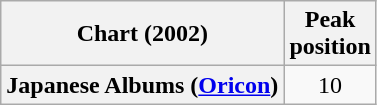<table class="wikitable plainrowheaders" style="text-align:center">
<tr>
<th scope="col">Chart (2002)</th>
<th scope="col">Peak<br> position</th>
</tr>
<tr>
<th scope="row">Japanese Albums (<a href='#'>Oricon</a>)</th>
<td>10</td>
</tr>
</table>
